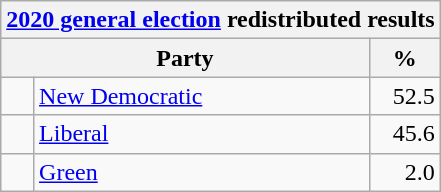<table class="wikitable">
<tr>
<th colspan="4"><a href='#'>2020 general election</a> redistributed results</th>
</tr>
<tr>
<th colspan="2" style="width: 130px;">Party</th>
<th style="width: 40px;">%</th>
</tr>
<tr>
<td> </td>
<td><a href='#'>New Democratic</a></td>
<td style="text-align: right;">52.5</td>
</tr>
<tr>
<td> </td>
<td><a href='#'>Liberal</a></td>
<td style="text-align: right;">45.6</td>
</tr>
<tr>
<td> </td>
<td><a href='#'>Green</a></td>
<td style="text-align: right;">2.0</td>
</tr>
</table>
